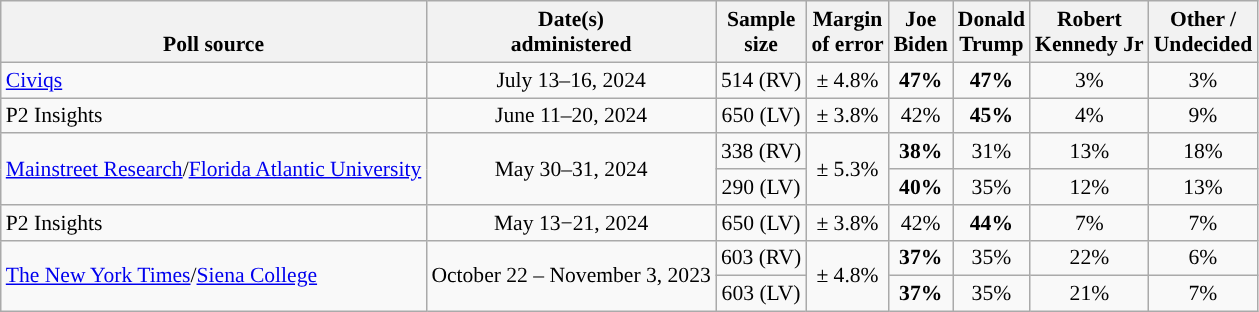<table class="wikitable sortable mw-datatable" style="font-size:90%;text-align:center;line-height:17px">
<tr valign=bottom>
<th>Poll source</th>
<th>Date(s)<br>administered</th>
<th>Sample<br>size</th>
<th>Margin<br>of error</th>
<th class="unsortable">Joe<br>Biden<br></th>
<th class="unsortable">Donald<br>Trump<br></th>
<th class="unsortable">Robert<br>Kennedy Jr<br></th>
<th class="unsortable">Other /<br>Undecided</th>
</tr>
<tr>
<td style="text-align:left;"><a href='#'>Civiqs</a></td>
<td data-sort-value="2024-07-19">July 13–16, 2024</td>
<td>514 (RV)</td>
<td>± 4.8%</td>
<td><strong>47%</strong></td>
<td><strong>47%</strong></td>
<td>3%</td>
<td>3%</td>
</tr>
<tr>
<td style="text-align:left;">P2 Insights</td>
<td data-sort-value="2024-06-26">June 11–20, 2024</td>
<td>650 (LV)</td>
<td>± 3.8%</td>
<td>42%</td>
<td style="background-color:"><strong>45%</strong></td>
<td>4%</td>
<td>9%</td>
</tr>
<tr>
<td style="text-align:left;" rowspan="2"><a href='#'>Mainstreet Research</a>/<a href='#'>Florida Atlantic University</a></td>
<td rowspan="2">May 30–31, 2024</td>
<td>338 (RV)</td>
<td rowspan="2">± 5.3%</td>
<td style="color:black;background-color:"><strong>38%</strong></td>
<td>31%</td>
<td>13%</td>
<td>18%</td>
</tr>
<tr>
<td>290 (LV)</td>
<td style="color:black;background-color:"><strong>40%</strong></td>
<td>35%</td>
<td>12%</td>
<td>13%</td>
</tr>
<tr>
<td style="text-align:left;">P2 Insights</td>
<td data-sort-value="2024-05-21">May 13−21, 2024</td>
<td>650 (LV)</td>
<td>± 3.8%</td>
<td>42%</td>
<td style="background-color:"><strong>44%</strong></td>
<td>7%</td>
<td>7%</td>
</tr>
<tr>
<td style="text-align:left;" rowspan="2"><a href='#'>The New York Times</a>/<a href='#'>Siena College</a></td>
<td rowspan="2">October 22 – November 3, 2023</td>
<td>603 (RV)</td>
<td rowspan="2">± 4.8%</td>
<td style="color:black;background-color:"><strong>37%</strong></td>
<td>35%</td>
<td>22%</td>
<td>6%</td>
</tr>
<tr>
<td>603 (LV)</td>
<td style="color:black;background-color:"><strong>37%</strong></td>
<td>35%</td>
<td>21%</td>
<td>7%</td>
</tr>
</table>
